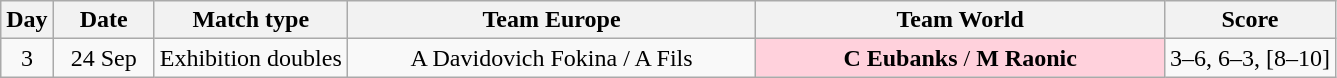<table class="wikitable nowrap" style="text-align: center">
<tr>
<th>Day</th>
<th width=60>Date</th>
<th>Match type</th>
<th width=265> Team Europe</th>
<th width=265> Team World</th>
<th>Score</th>
</tr>
<tr>
<td>3</td>
<td>24 Sep</td>
<td>Exhibition doubles</td>
<td> A Davidovich Fokina /  A Fils</td>
<td bgcolor="ffd1dc"><strong> C Eubanks</strong> / <strong> M Raonic</strong></td>
<td>3–6, 6–3, [8–10]</td>
</tr>
</table>
